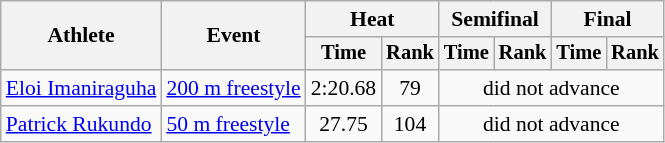<table class=wikitable style="font-size:90%">
<tr>
<th rowspan="2">Athlete</th>
<th rowspan="2">Event</th>
<th colspan="2">Heat</th>
<th colspan="2">Semifinal</th>
<th colspan="2">Final</th>
</tr>
<tr style="font-size:95%">
<th>Time</th>
<th>Rank</th>
<th>Time</th>
<th>Rank</th>
<th>Time</th>
<th>Rank</th>
</tr>
<tr align=center>
<td align=left><a href='#'>Eloi Imaniraguha</a></td>
<td align=left><a href='#'>200 m freestyle</a></td>
<td>2:20.68</td>
<td>79</td>
<td colspan=4>did not advance</td>
</tr>
<tr align=center>
<td align=left><a href='#'>Patrick Rukundo</a></td>
<td align=left><a href='#'>50 m freestyle</a></td>
<td>27.75</td>
<td>104</td>
<td colspan=4>did not advance</td>
</tr>
</table>
